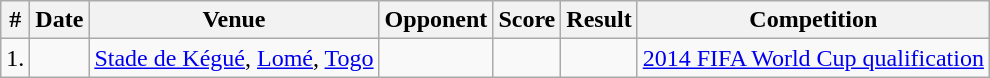<table class="wikitable">
<tr>
<th>#</th>
<th>Date</th>
<th>Venue</th>
<th>Opponent</th>
<th>Score</th>
<th>Result</th>
<th>Competition</th>
</tr>
<tr>
<td>1.</td>
<td></td>
<td><a href='#'>Stade de Kégué</a>, <a href='#'>Lomé</a>, <a href='#'>Togo</a></td>
<td></td>
<td></td>
<td></td>
<td><a href='#'>2014 FIFA World Cup qualification</a></td>
</tr>
</table>
